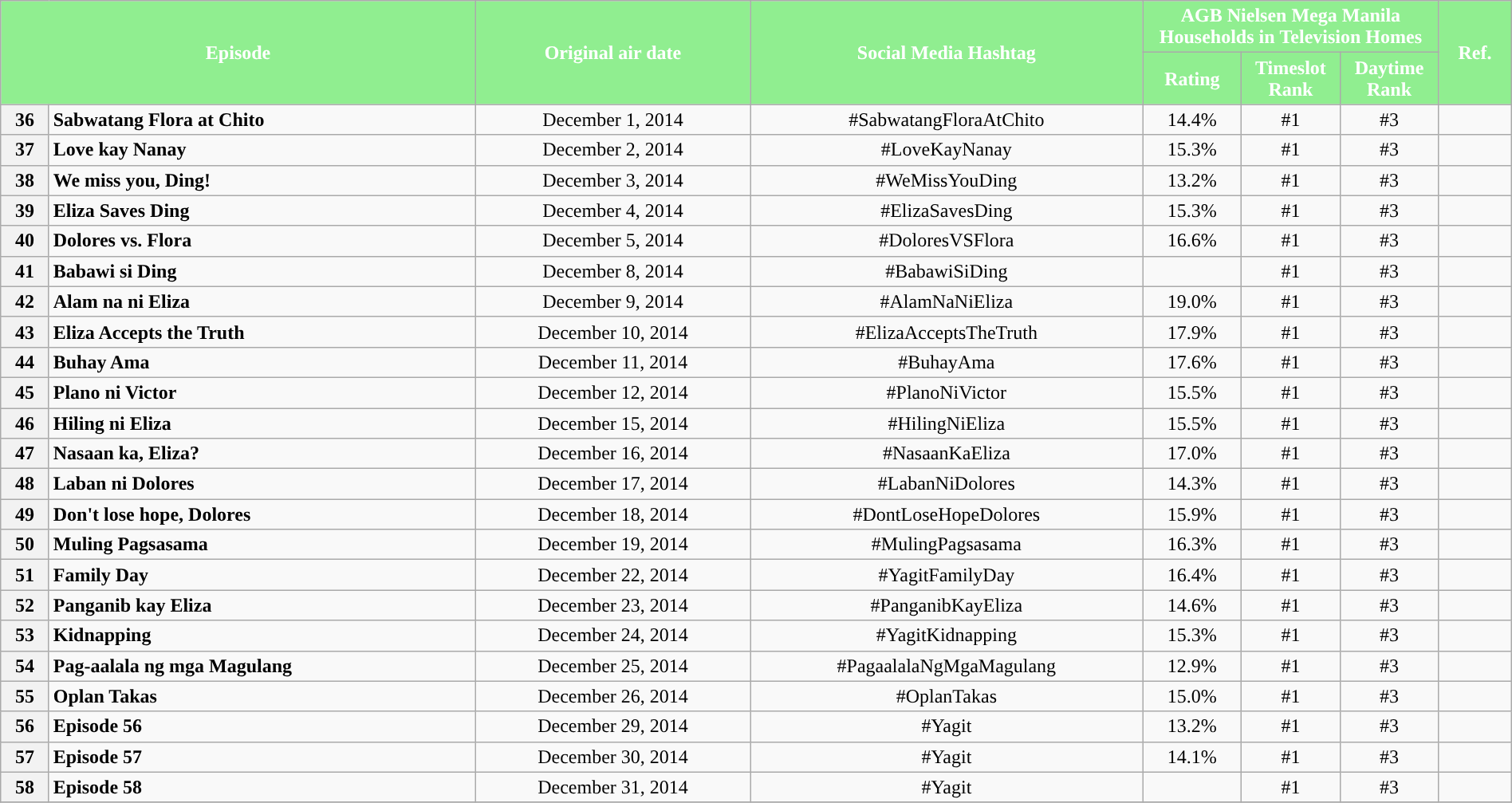<table class="wikitable" style="text-align:center; font-size:100%; line-height:18px;"  width="100%">
<tr>
<th colspan="2" rowspan="2" style="background-color:#90EE90; color:#ffffff;">Episode</th>
<th style="background:#90EE90; color:white" rowspan="2">Original air date</th>
<th style="background:#90EE90; color:white" rowspan="2">Social Media Hashtag</th>
<th style="background-color:#90EE90; color:#ffffff;" colspan="3">AGB Nielsen Mega Manila Households in Television Homes</th>
<th rowspan="2" style="background:#90EE90; color:white">Ref.</th>
</tr>
<tr style="text-align: center style=">
<th style="background-color:#90EE90; width:75px; color:#ffffff;">Rating</th>
<th style="background-color:#90EE90; width:75px; color:#ffffff;">Timeslot Rank</th>
<th style="background-color:#90EE90; width:75px; color:#ffffff;">Daytime Rank</th>
</tr>
<tr>
<th>36</th>
<td style="text-align: left;"><strong>Sabwatang Flora at Chito</strong></td>
<td>December 1, 2014</td>
<td>#SabwatangFloraAtChito</td>
<td>14.4%</td>
<td>#1</td>
<td>#3</td>
<td></td>
</tr>
<tr>
<th>37</th>
<td style="text-align: left;"><strong>Love kay Nanay</strong></td>
<td>December 2, 2014</td>
<td>#LoveKayNanay</td>
<td>15.3%</td>
<td>#1</td>
<td>#3</td>
<td></td>
</tr>
<tr>
<th>38</th>
<td style="text-align: left;"><strong>We miss you, Ding!</strong></td>
<td>December 3, 2014</td>
<td>#WeMissYouDing</td>
<td>13.2%</td>
<td>#1</td>
<td>#3</td>
<td></td>
</tr>
<tr>
<th>39</th>
<td style="text-align: left;"><strong>Eliza Saves Ding</strong></td>
<td>December 4, 2014</td>
<td>#ElizaSavesDing</td>
<td>15.3%</td>
<td>#1</td>
<td>#3</td>
<td></td>
</tr>
<tr>
<th>40</th>
<td style="text-align: left;"><strong>Dolores vs. Flora</strong></td>
<td>December 5, 2014</td>
<td>#DoloresVSFlora</td>
<td>16.6%</td>
<td>#1</td>
<td>#3</td>
<td></td>
</tr>
<tr>
<th>41</th>
<td style="text-align: left;"><strong>Babawi si Ding</strong></td>
<td>December 8, 2014</td>
<td>#BabawiSiDing</td>
<td></td>
<td>#1</td>
<td>#3</td>
<td></td>
</tr>
<tr>
<th>42</th>
<td style="text-align: left;"><strong>Alam na ni Eliza</strong></td>
<td>December 9, 2014</td>
<td>#AlamNaNiEliza</td>
<td>19.0%</td>
<td>#1</td>
<td>#3</td>
<td></td>
</tr>
<tr>
<th>43</th>
<td style="text-align: left;"><strong>Eliza Accepts the Truth</strong></td>
<td>December 10, 2014</td>
<td>#ElizaAcceptsTheTruth</td>
<td>17.9%</td>
<td>#1</td>
<td>#3</td>
<td></td>
</tr>
<tr>
<th>44</th>
<td style="text-align: left;"><strong>Buhay Ama</strong></td>
<td>December 11, 2014</td>
<td>#BuhayAma</td>
<td>17.6%</td>
<td>#1</td>
<td>#3</td>
<td></td>
</tr>
<tr>
<th>45</th>
<td style="text-align: left;"><strong>Plano ni Victor</strong></td>
<td>December 12, 2014</td>
<td>#PlanoNiVictor</td>
<td>15.5%</td>
<td>#1</td>
<td>#3</td>
<td></td>
</tr>
<tr>
<th>46</th>
<td style="text-align: left;"><strong>Hiling ni Eliza</strong></td>
<td>December 15, 2014</td>
<td>#HilingNiEliza</td>
<td>15.5%</td>
<td>#1</td>
<td>#3</td>
<td></td>
</tr>
<tr>
<th>47</th>
<td style="text-align: left;"><strong>Nasaan ka, Eliza?</strong></td>
<td>December 16, 2014</td>
<td>#NasaanKaEliza</td>
<td>17.0%</td>
<td>#1</td>
<td>#3</td>
<td></td>
</tr>
<tr>
<th>48</th>
<td style="text-align: left;"><strong>Laban ni Dolores</strong></td>
<td>December 17, 2014</td>
<td>#LabanNiDolores</td>
<td>14.3%</td>
<td>#1</td>
<td>#3</td>
<td></td>
</tr>
<tr>
<th>49</th>
<td style="text-align: left;"><strong>Don't lose hope, Dolores</strong></td>
<td>December 18, 2014</td>
<td>#DontLoseHopeDolores</td>
<td>15.9%</td>
<td>#1</td>
<td>#3</td>
<td></td>
</tr>
<tr>
<th>50</th>
<td style="text-align: left;"><strong>Muling Pagsasama</strong></td>
<td>December 19, 2014</td>
<td>#MulingPagsasama</td>
<td>16.3%</td>
<td>#1</td>
<td>#3</td>
<td></td>
</tr>
<tr>
<th>51</th>
<td style="text-align: left;"><strong>Family Day</strong></td>
<td>December 22, 2014</td>
<td>#YagitFamilyDay</td>
<td>16.4%</td>
<td>#1</td>
<td>#3</td>
<td></td>
</tr>
<tr>
<th>52</th>
<td style="text-align: left;"><strong>Panganib kay Eliza</strong></td>
<td>December 23, 2014</td>
<td>#PanganibKayEliza</td>
<td>14.6%</td>
<td>#1</td>
<td>#3</td>
<td></td>
</tr>
<tr>
<th>53</th>
<td style="text-align: left;"><strong>Kidnapping</strong></td>
<td>December 24, 2014</td>
<td>#YagitKidnapping</td>
<td>15.3%</td>
<td>#1</td>
<td>#3</td>
<td></td>
</tr>
<tr>
<th>54</th>
<td style="text-align: left;"><strong>Pag-aalala ng mga Magulang</strong></td>
<td>December 25, 2014</td>
<td>#PagaalalaNgMgaMagulang</td>
<td>12.9%</td>
<td>#1</td>
<td>#3</td>
<td></td>
</tr>
<tr>
<th>55</th>
<td style="text-align: left;"><strong>Oplan Takas</strong></td>
<td>December 26, 2014</td>
<td>#OplanTakas</td>
<td>15.0%</td>
<td>#1</td>
<td>#3</td>
<td></td>
</tr>
<tr>
<th>56</th>
<td style="text-align: left;"><strong>Episode 56</strong></td>
<td>December 29, 2014</td>
<td>#Yagit</td>
<td>13.2%</td>
<td>#1</td>
<td>#3</td>
<td></td>
</tr>
<tr>
<th>57</th>
<td style="text-align: left;"><strong>Episode 57</strong></td>
<td>December 30, 2014</td>
<td>#Yagit</td>
<td>14.1%</td>
<td>#1</td>
<td>#3</td>
<td></td>
</tr>
<tr>
<th>58</th>
<td style="text-align: left;"><strong>Episode 58</strong></td>
<td>December 31, 2014</td>
<td>#Yagit</td>
<td></td>
<td>#1</td>
<td>#3</td>
<td></td>
</tr>
<tr>
</tr>
</table>
